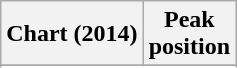<table class="wikitable sortable">
<tr>
<th>Chart (2014)</th>
<th>Peak<br>position</th>
</tr>
<tr>
</tr>
<tr>
</tr>
<tr>
</tr>
</table>
